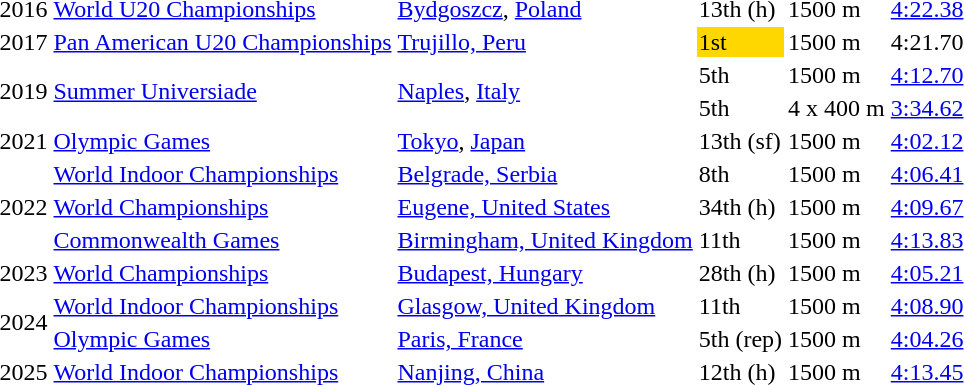<table>
<tr>
<td>2016</td>
<td><a href='#'>World U20 Championships</a></td>
<td><a href='#'>Bydgoszcz</a>, <a href='#'>Poland</a></td>
<td>13th (h)</td>
<td>1500 m</td>
<td><a href='#'>4:22.38</a></td>
</tr>
<tr>
<td>2017</td>
<td><a href='#'>Pan American U20 Championships</a></td>
<td><a href='#'>Trujillo, Peru</a></td>
<td bgcolor=gold>1st</td>
<td>1500 m</td>
<td>4:21.70</td>
</tr>
<tr>
<td rowspan=2>2019</td>
<td rowspan=2><a href='#'>Summer Universiade</a></td>
<td rowspan=2><a href='#'>Naples</a>, <a href='#'>Italy</a></td>
<td>5th</td>
<td>1500 m</td>
<td><a href='#'>4:12.70</a></td>
</tr>
<tr>
<td>5th</td>
<td>4 x 400 m</td>
<td><a href='#'>3:34.62</a></td>
</tr>
<tr>
<td>2021</td>
<td><a href='#'>Olympic Games</a></td>
<td><a href='#'>Tokyo</a>, <a href='#'>Japan</a></td>
<td>13th (sf)</td>
<td>1500 m</td>
<td><a href='#'>4:02.12</a></td>
</tr>
<tr>
<td rowspan=3>2022</td>
<td><a href='#'>World Indoor Championships</a></td>
<td><a href='#'>Belgrade, Serbia</a></td>
<td>8th</td>
<td>1500 m</td>
<td><a href='#'>4:06.41</a></td>
</tr>
<tr>
<td><a href='#'>World Championships</a></td>
<td><a href='#'>Eugene, United States</a></td>
<td>34th (h)</td>
<td>1500 m</td>
<td><a href='#'>4:09.67</a></td>
</tr>
<tr>
<td><a href='#'>Commonwealth Games</a></td>
<td><a href='#'>Birmingham, United Kingdom</a></td>
<td>11th</td>
<td>1500 m</td>
<td><a href='#'>4:13.83</a></td>
</tr>
<tr>
<td>2023</td>
<td><a href='#'>World Championships</a></td>
<td><a href='#'>Budapest, Hungary</a></td>
<td>28th (h)</td>
<td>1500 m</td>
<td><a href='#'>4:05.21</a></td>
</tr>
<tr>
<td rowspan=2>2024</td>
<td><a href='#'>World Indoor Championships</a></td>
<td><a href='#'>Glasgow, United Kingdom</a></td>
<td>11th</td>
<td>1500 m</td>
<td><a href='#'>4:08.90</a></td>
</tr>
<tr>
<td><a href='#'>Olympic Games</a></td>
<td><a href='#'>Paris, France</a></td>
<td>5th (rep)</td>
<td>1500 m</td>
<td><a href='#'>4:04.26</a></td>
</tr>
<tr>
<td>2025</td>
<td><a href='#'>World Indoor Championships</a></td>
<td><a href='#'>Nanjing, China</a></td>
<td>12th (h)</td>
<td>1500 m</td>
<td><a href='#'>4:13.45</a></td>
</tr>
</table>
